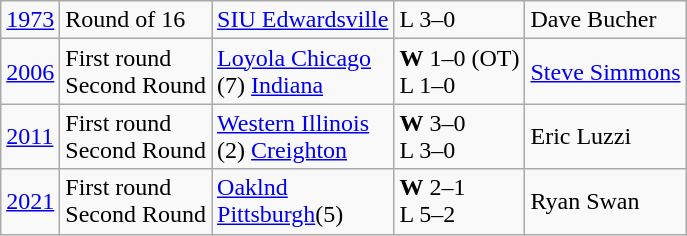<table class="wikitable" style="text-align:left;">
<tr>
<td><a href='#'>1973</a></td>
<td>Round of 16</td>
<td><a href='#'>SIU Edwardsville</a></td>
<td>L 3–0</td>
<td>Dave Bucher</td>
</tr>
<tr>
<td><a href='#'>2006</a></td>
<td>First round<br>Second Round</td>
<td><a href='#'>Loyola Chicago</a><br> (7) <a href='#'>Indiana</a></td>
<td><strong>W</strong> 1–0 (OT)<br>L 1–0</td>
<td><a href='#'>Steve Simmons</a></td>
</tr>
<tr>
<td><a href='#'>2011</a></td>
<td>First round<br>Second Round</td>
<td><a href='#'>Western Illinois</a><br>(2) <a href='#'>Creighton</a></td>
<td><strong>W</strong> 3–0<br>L 3–0</td>
<td>Eric Luzzi</td>
</tr>
<tr>
<td><a href='#'>2021</a></td>
<td>First round<br>Second Round</td>
<td><a href='#'>Oaklnd</a><br> <a href='#'>Pittsburgh</a>(5)</td>
<td><strong>W</strong> 2–1<br>L 5–2</td>
<td>Ryan Swan</td>
</tr>
</table>
